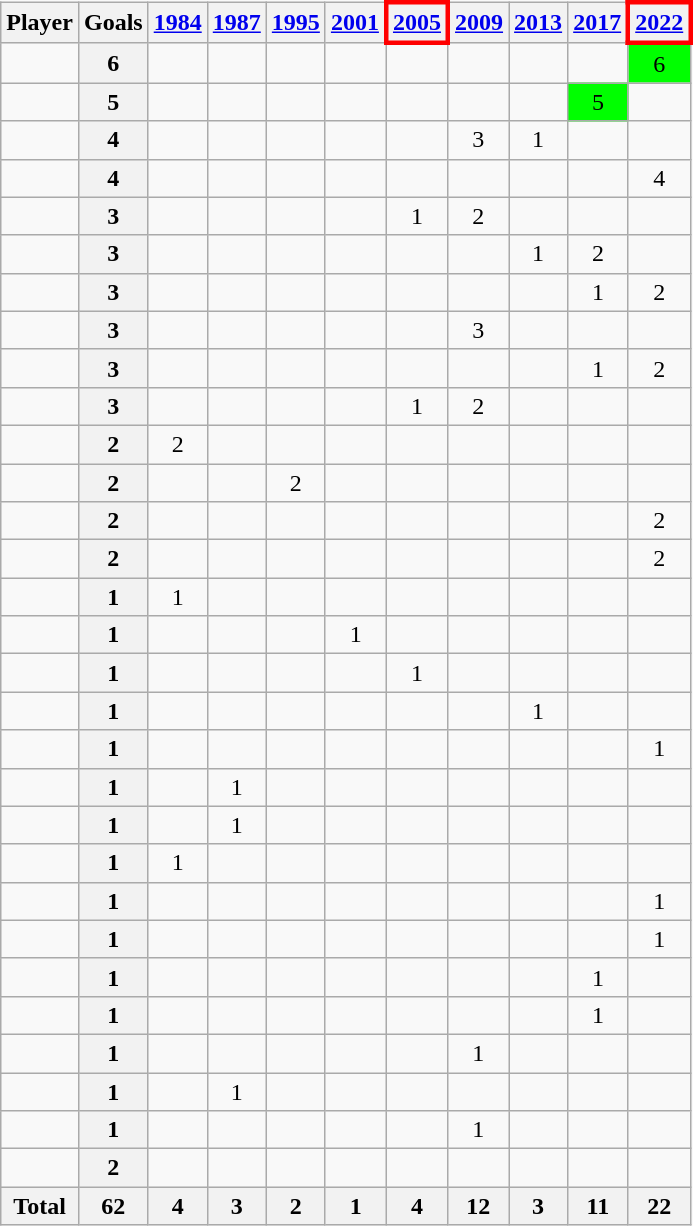<table class="wikitable sortable" style="text-align:center;">
<tr>
<th>Player</th>
<th>Goals</th>
<th><a href='#'>1984</a></th>
<th><a href='#'>1987</a></th>
<th><a href='#'>1995</a></th>
<th><a href='#'>2001</a></th>
<th style="border:3px solid red"><a href='#'>2005</a></th>
<th><a href='#'>2009</a></th>
<th><a href='#'>2013</a></th>
<th><a href='#'>2017</a></th>
<th style="border:3px solid red"><a href='#'>2022</a></th>
</tr>
<tr>
<td align="left"></td>
<th>6</th>
<td></td>
<td></td>
<td></td>
<td></td>
<td></td>
<td></td>
<td></td>
<td></td>
<td style="background:#00FF00">6</td>
</tr>
<tr>
<td align="left"></td>
<th>5</th>
<td></td>
<td></td>
<td></td>
<td></td>
<td></td>
<td></td>
<td></td>
<td style="background:#00FF00">5</td>
<td></td>
</tr>
<tr>
<td align="left"></td>
<th>4</th>
<td></td>
<td></td>
<td></td>
<td></td>
<td></td>
<td>3</td>
<td>1</td>
<td></td>
<td></td>
</tr>
<tr>
<td align="left"></td>
<th>4</th>
<td></td>
<td></td>
<td></td>
<td></td>
<td></td>
<td></td>
<td></td>
<td></td>
<td>4</td>
</tr>
<tr>
<td align="left"></td>
<th>3</th>
<td></td>
<td></td>
<td></td>
<td></td>
<td>1</td>
<td>2</td>
<td></td>
<td></td>
<td></td>
</tr>
<tr>
<td align="left"></td>
<th>3</th>
<td></td>
<td></td>
<td></td>
<td></td>
<td></td>
<td></td>
<td>1</td>
<td>2</td>
<td></td>
</tr>
<tr>
<td align="left"></td>
<th>3</th>
<td></td>
<td></td>
<td></td>
<td></td>
<td></td>
<td></td>
<td></td>
<td>1</td>
<td>2</td>
</tr>
<tr>
<td align="left"></td>
<th>3</th>
<td></td>
<td></td>
<td></td>
<td></td>
<td></td>
<td>3</td>
<td></td>
<td></td>
<td></td>
</tr>
<tr>
<td align="left"></td>
<th>3</th>
<td></td>
<td></td>
<td></td>
<td></td>
<td></td>
<td></td>
<td></td>
<td>1</td>
<td>2</td>
</tr>
<tr>
<td align="left"></td>
<th>3</th>
<td></td>
<td></td>
<td></td>
<td></td>
<td>1</td>
<td>2</td>
<td></td>
<td></td>
<td></td>
</tr>
<tr>
<td align="left"></td>
<th>2</th>
<td>2</td>
<td></td>
<td></td>
<td></td>
<td></td>
<td></td>
<td></td>
<td></td>
<td></td>
</tr>
<tr>
<td align="left"></td>
<th>2</th>
<td></td>
<td></td>
<td>2</td>
<td></td>
<td></td>
<td></td>
<td></td>
<td></td>
<td></td>
</tr>
<tr>
<td align="left"></td>
<th>2</th>
<td></td>
<td></td>
<td></td>
<td></td>
<td></td>
<td></td>
<td></td>
<td></td>
<td>2</td>
</tr>
<tr>
<td align="left"></td>
<th>2</th>
<td></td>
<td></td>
<td></td>
<td></td>
<td></td>
<td></td>
<td></td>
<td></td>
<td>2</td>
</tr>
<tr>
<td align="left"></td>
<th>1</th>
<td>1</td>
<td></td>
<td></td>
<td></td>
<td></td>
<td></td>
<td></td>
<td></td>
<td></td>
</tr>
<tr>
<td align="left"></td>
<th>1</th>
<td></td>
<td></td>
<td></td>
<td>1</td>
<td></td>
<td></td>
<td></td>
<td></td>
<td></td>
</tr>
<tr>
<td align="left"></td>
<th>1</th>
<td></td>
<td></td>
<td></td>
<td></td>
<td>1</td>
<td></td>
<td></td>
<td></td>
<td></td>
</tr>
<tr>
<td align="left"></td>
<th>1</th>
<td></td>
<td></td>
<td></td>
<td></td>
<td></td>
<td></td>
<td>1</td>
<td></td>
<td></td>
</tr>
<tr>
<td align="left"></td>
<th>1</th>
<td></td>
<td></td>
<td></td>
<td></td>
<td></td>
<td></td>
<td></td>
<td></td>
<td>1</td>
</tr>
<tr>
<td align="left"></td>
<th>1</th>
<td></td>
<td>1</td>
<td></td>
<td></td>
<td></td>
<td></td>
<td></td>
<td></td>
<td></td>
</tr>
<tr>
<td align="left"></td>
<th>1</th>
<td></td>
<td>1</td>
<td></td>
<td></td>
<td></td>
<td></td>
<td></td>
<td></td>
<td></td>
</tr>
<tr>
<td align="left"></td>
<th>1</th>
<td>1</td>
<td></td>
<td></td>
<td></td>
<td></td>
<td></td>
<td></td>
<td></td>
<td></td>
</tr>
<tr>
<td align="left"></td>
<th>1</th>
<td></td>
<td></td>
<td></td>
<td></td>
<td></td>
<td></td>
<td></td>
<td></td>
<td>1</td>
</tr>
<tr>
<td align="left"></td>
<th>1</th>
<td></td>
<td></td>
<td></td>
<td></td>
<td></td>
<td></td>
<td></td>
<td></td>
<td>1</td>
</tr>
<tr>
<td align="left"></td>
<th>1</th>
<td></td>
<td></td>
<td></td>
<td></td>
<td></td>
<td></td>
<td></td>
<td>1</td>
<td></td>
</tr>
<tr>
<td align="left"></td>
<th>1</th>
<td></td>
<td></td>
<td></td>
<td></td>
<td></td>
<td></td>
<td></td>
<td>1</td>
<td></td>
</tr>
<tr>
<td align="left"></td>
<th>1</th>
<td></td>
<td></td>
<td></td>
<td></td>
<td></td>
<td>1</td>
<td></td>
<td></td>
<td></td>
</tr>
<tr>
<td align="left"></td>
<th>1</th>
<td></td>
<td>1</td>
<td></td>
<td></td>
<td></td>
<td></td>
<td></td>
<td></td>
<td></td>
</tr>
<tr>
<td align="left"></td>
<th>1</th>
<td></td>
<td></td>
<td></td>
<td></td>
<td></td>
<td>1</td>
<td></td>
<td></td>
<td></td>
</tr>
<tr>
<td align="left"></td>
<th>2</th>
<td></td>
<td></td>
<td></td>
<td></td>
<td></td>
<td></td>
<td></td>
<td></td>
<td></td>
</tr>
<tr class="sortbottom">
<th>Total</th>
<th>62</th>
<th>4</th>
<th>3</th>
<th>2</th>
<th>1</th>
<th>4</th>
<th>12</th>
<th>3</th>
<th>11</th>
<th>22</th>
</tr>
</table>
